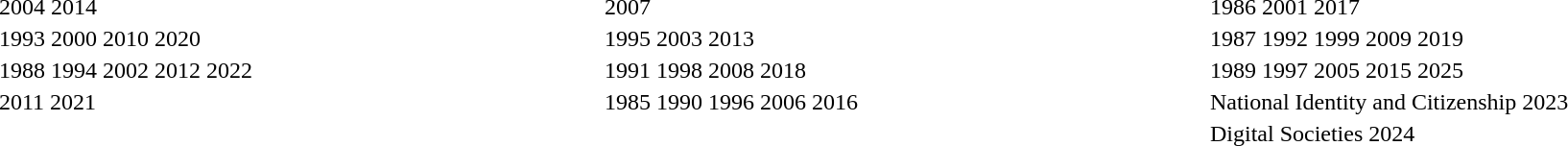<table width=100% style="background: transparent">
<tr valign=top>
<td width=25%><br><table style="background: transparent">
<tr>
<td>   2004   2014</td>
</tr>
<tr>
<td>   1993   2000   2010   2020</td>
</tr>
<tr>
<td>   1988   1994   2002   2012 2022</td>
</tr>
<tr>
<td>  2011 2021</td>
</tr>
<tr>
</tr>
</table>
</td>
<td width=25%><br><table style="background: transparent">
<tr>
<td>   2007</td>
</tr>
<tr>
<td>   1995   2003   2013</td>
</tr>
<tr>
<td>   1991   1998   2008   2018</td>
</tr>
<tr>
<td>   1985   1990   1996   2006   2016</td>
</tr>
<tr>
</tr>
<tr>
</tr>
</table>
</td>
<td width=25%><br><table style="background: transparent">
<tr>
<td>   1986   2001   2017</td>
</tr>
<tr>
<td>   1987   1992   1999   2009   2019</td>
</tr>
<tr>
<td>   1989   1997   2005  2015  2025</td>
</tr>
<tr>
<td>National Identity and Citizenship   2023</td>
</tr>
<tr>
<td>Digital Societies   2024</td>
</tr>
</table>
</td>
</tr>
</table>
